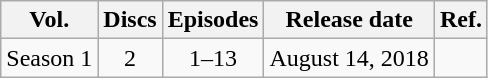<table class="wikitable" style="text-align: center">
<tr>
<th>Vol.</th>
<th>Discs</th>
<th>Episodes</th>
<th>Release date</th>
<th>Ref.</th>
</tr>
<tr>
<td>Season 1</td>
<td>2</td>
<td>1–13</td>
<td>August 14, 2018</td>
<td></td>
</tr>
</table>
